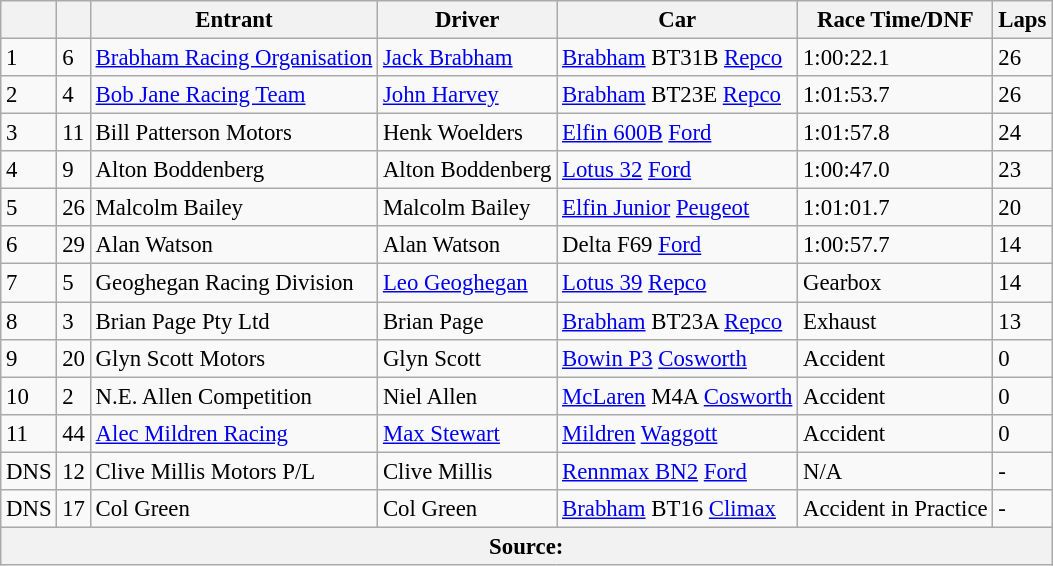<table class="wikitable" style="text-align: left; font-size: 95%;">
<tr>
<th></th>
<th></th>
<th>Entrant</th>
<th>Driver</th>
<th>Car</th>
<th>Race Time/DNF</th>
<th>Laps</th>
</tr>
<tr>
<td>1</td>
<td>6</td>
<td><a href='#'>Brabham Racing Organisation</a></td>
<td><a href='#'>Jack Brabham</a></td>
<td><a href='#'>Brabham</a> BT31B <a href='#'>Repco</a></td>
<td>1:00:22.1</td>
<td>26</td>
</tr>
<tr>
<td>2</td>
<td>4</td>
<td><a href='#'>Bob Jane Racing Team</a></td>
<td><a href='#'>John Harvey</a></td>
<td><a href='#'>Brabham</a> BT23E <a href='#'>Repco</a></td>
<td>1:01:53.7</td>
<td>26</td>
</tr>
<tr>
<td>3</td>
<td>11</td>
<td>Bill Patterson Motors</td>
<td>Henk Woelders</td>
<td><a href='#'>Elfin 600B</a> <a href='#'>Ford</a></td>
<td>1:01:57.8</td>
<td>24</td>
</tr>
<tr>
<td>4</td>
<td>9</td>
<td>Alton Boddenberg</td>
<td>Alton Boddenberg</td>
<td><a href='#'>Lotus 32</a> <a href='#'>Ford</a></td>
<td>1:00:47.0</td>
<td>23</td>
</tr>
<tr>
<td>5</td>
<td>26</td>
<td>Malcolm Bailey</td>
<td>Malcolm Bailey</td>
<td><a href='#'>Elfin Junior</a> <a href='#'>Peugeot</a></td>
<td>1:01:01.7</td>
<td>20</td>
</tr>
<tr>
<td>6</td>
<td>29</td>
<td>Alan Watson</td>
<td>Alan Watson</td>
<td>Delta F69 <a href='#'>Ford</a></td>
<td>1:00:57.7</td>
<td>14</td>
</tr>
<tr>
<td>7</td>
<td>5</td>
<td>Geoghegan Racing Division</td>
<td><a href='#'>Leo Geoghegan</a></td>
<td><a href='#'>Lotus 39</a> <a href='#'>Repco</a></td>
<td>Gearbox</td>
<td>14</td>
</tr>
<tr>
<td>8</td>
<td>3</td>
<td>Brian Page Pty Ltd</td>
<td>Brian Page</td>
<td><a href='#'>Brabham</a> BT23A <a href='#'>Repco</a></td>
<td>Exhaust</td>
<td>13</td>
</tr>
<tr>
<td>9</td>
<td>20</td>
<td>Glyn Scott Motors</td>
<td>Glyn Scott</td>
<td><a href='#'>Bowin P3</a> <a href='#'>Cosworth</a></td>
<td>Accident</td>
<td>0</td>
</tr>
<tr>
<td>10</td>
<td>2</td>
<td>N.E. Allen Competition</td>
<td>Niel Allen</td>
<td><a href='#'>McLaren</a> M4A <a href='#'>Cosworth</a></td>
<td>Accident</td>
<td>0</td>
</tr>
<tr>
<td>11</td>
<td>44</td>
<td><a href='#'>Alec Mildren Racing</a></td>
<td><a href='#'>Max Stewart</a></td>
<td><a href='#'>Mildren</a> <a href='#'>Waggott</a></td>
<td>Accident</td>
<td>0</td>
</tr>
<tr>
<td>DNS</td>
<td>12</td>
<td>Clive Millis Motors P/L</td>
<td>Clive Millis</td>
<td><a href='#'>Rennmax BN2</a> <a href='#'>Ford</a></td>
<td>N/A</td>
<td>-</td>
</tr>
<tr>
<td>DNS</td>
<td>17</td>
<td>Col Green</td>
<td>Col Green</td>
<td><a href='#'>Brabham</a> BT16 <a href='#'>Climax</a></td>
<td>Accident in Practice</td>
<td>-</td>
</tr>
<tr>
<th colspan=7>Source:</th>
</tr>
</table>
